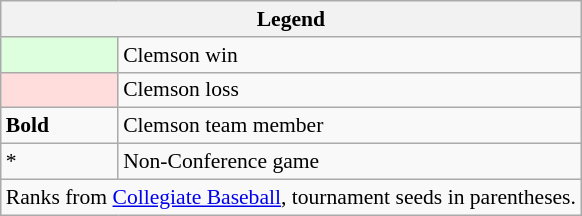<table class="wikitable" style="font-size:90%">
<tr>
<th colspan=2>Legend</th>
</tr>
<tr>
<td style="background:#ddffdd;"> </td>
<td>Clemson win</td>
</tr>
<tr>
<td style="background:#ffdddd;"> </td>
<td>Clemson loss</td>
</tr>
<tr>
<td><strong>Bold</strong></td>
<td>Clemson team member</td>
</tr>
<tr>
<td>*</td>
<td>Non-Conference game</td>
</tr>
<tr>
<td colspan=2>Ranks from <a href='#'>Collegiate Baseball</a>, tournament seeds in parentheses.</td>
</tr>
</table>
